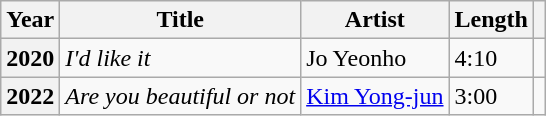<table class="wikitable sortable plainrowheaders">
<tr>
<th>Year</th>
<th>Title</th>
<th>Artist</th>
<th>Length</th>
<th scope="col" class="unsortable"></th>
</tr>
<tr>
<th scope="row">2020</th>
<td><em>I'd like it</em></td>
<td>Jo Yeonho</td>
<td>4:10</td>
<td style="text-align:center"></td>
</tr>
<tr>
<th scope="row">2022</th>
<td><em>Are you beautiful or not</em></td>
<td><a href='#'>Kim Yong-jun</a></td>
<td>3:00</td>
<td style="text-align:center"></td>
</tr>
</table>
